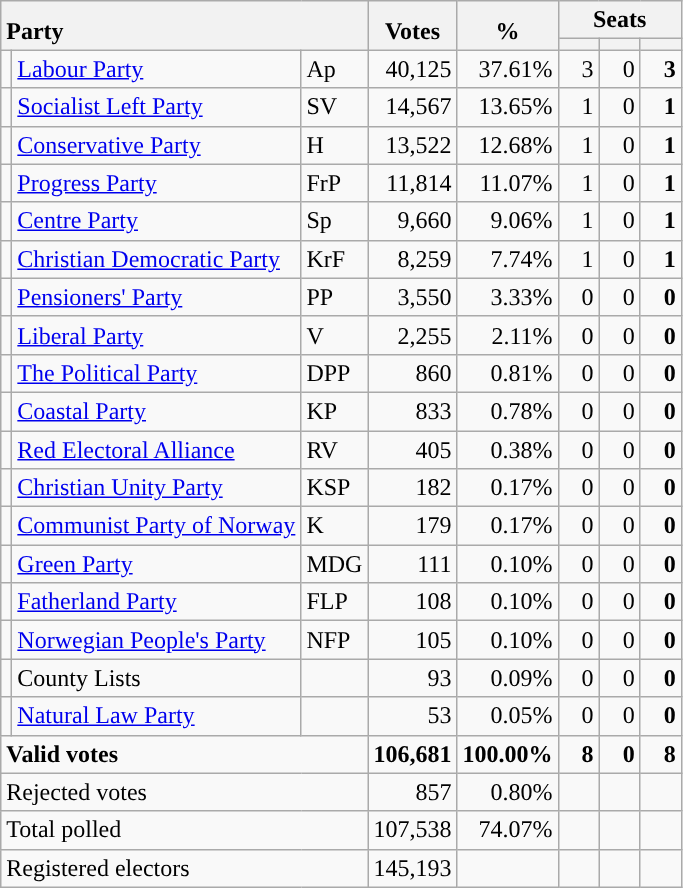<table class="wikitable" border="1" style="text-align:right;">
<tr>
<th style="text-align:left;" valign=bottom rowspan=2 colspan=3>Party</th>
<th align=center valign=bottom rowspan=2 width="50">Votes</th>
<th align=center valign=bottom rowspan=2 width="50">%</th>
<th colspan=3>Seats</th>
</tr>
<tr>
<th align=center valign=bottom width="20"><small></small></th>
<th align=center valign=bottom width="20"><small><a href='#'></a></small></th>
<th align=center valign=bottom width="20"><small></small></th>
</tr>
<tr>
<td style="color:inherit;background:"></td>
<td align=left><a href='#'>Labour Party</a></td>
<td align=left>Ap</td>
<td>40,125</td>
<td>37.61%</td>
<td>3</td>
<td>0</td>
<td><strong>3</strong></td>
</tr>
<tr>
<td style="color:inherit;background:"></td>
<td align=left><a href='#'>Socialist Left Party</a></td>
<td align=left>SV</td>
<td>14,567</td>
<td>13.65%</td>
<td>1</td>
<td>0</td>
<td><strong>1</strong></td>
</tr>
<tr>
<td style="color:inherit;background:"></td>
<td align=left><a href='#'>Conservative Party</a></td>
<td align=left>H</td>
<td>13,522</td>
<td>12.68%</td>
<td>1</td>
<td>0</td>
<td><strong>1</strong></td>
</tr>
<tr>
<td style="color:inherit;background:"></td>
<td align=left><a href='#'>Progress Party</a></td>
<td align=left>FrP</td>
<td>11,814</td>
<td>11.07%</td>
<td>1</td>
<td>0</td>
<td><strong>1</strong></td>
</tr>
<tr>
<td style="color:inherit;background:"></td>
<td align=left><a href='#'>Centre Party</a></td>
<td align=left>Sp</td>
<td>9,660</td>
<td>9.06%</td>
<td>1</td>
<td>0</td>
<td><strong>1</strong></td>
</tr>
<tr>
<td style="color:inherit;background:"></td>
<td align=left><a href='#'>Christian Democratic Party</a></td>
<td align=left>KrF</td>
<td>8,259</td>
<td>7.74%</td>
<td>1</td>
<td>0</td>
<td><strong>1</strong></td>
</tr>
<tr>
<td style="color:inherit;background:"></td>
<td align=left><a href='#'>Pensioners' Party</a></td>
<td align=left>PP</td>
<td>3,550</td>
<td>3.33%</td>
<td>0</td>
<td>0</td>
<td><strong>0</strong></td>
</tr>
<tr>
<td style="color:inherit;background:"></td>
<td align=left><a href='#'>Liberal Party</a></td>
<td align=left>V</td>
<td>2,255</td>
<td>2.11%</td>
<td>0</td>
<td>0</td>
<td><strong>0</strong></td>
</tr>
<tr>
<td style="color:inherit;background:"></td>
<td align=left><a href='#'>The Political Party</a></td>
<td align=left>DPP</td>
<td>860</td>
<td>0.81%</td>
<td>0</td>
<td>0</td>
<td><strong>0</strong></td>
</tr>
<tr>
<td style="color:inherit;background:"></td>
<td align=left><a href='#'>Coastal Party</a></td>
<td align=left>KP</td>
<td>833</td>
<td>0.78%</td>
<td>0</td>
<td>0</td>
<td><strong>0</strong></td>
</tr>
<tr>
<td style="color:inherit;background:"></td>
<td align=left><a href='#'>Red Electoral Alliance</a></td>
<td align=left>RV</td>
<td>405</td>
<td>0.38%</td>
<td>0</td>
<td>0</td>
<td><strong>0</strong></td>
</tr>
<tr>
<td style="color:inherit;background:"></td>
<td align=left><a href='#'>Christian Unity Party</a></td>
<td align=left>KSP</td>
<td>182</td>
<td>0.17%</td>
<td>0</td>
<td>0</td>
<td><strong>0</strong></td>
</tr>
<tr>
<td style="color:inherit;background:"></td>
<td align=left><a href='#'>Communist Party of Norway</a></td>
<td align=left>K</td>
<td>179</td>
<td>0.17%</td>
<td>0</td>
<td>0</td>
<td><strong>0</strong></td>
</tr>
<tr>
<td style="color:inherit;background:"></td>
<td align=left><a href='#'>Green Party</a></td>
<td align=left>MDG</td>
<td>111</td>
<td>0.10%</td>
<td>0</td>
<td>0</td>
<td><strong>0</strong></td>
</tr>
<tr>
<td style="color:inherit;background:"></td>
<td align=left><a href='#'>Fatherland Party</a></td>
<td align=left>FLP</td>
<td>108</td>
<td>0.10%</td>
<td>0</td>
<td>0</td>
<td><strong>0</strong></td>
</tr>
<tr>
<td style="color:inherit;background:"></td>
<td align=left><a href='#'>Norwegian People's Party</a></td>
<td align=left>NFP</td>
<td>105</td>
<td>0.10%</td>
<td>0</td>
<td>0</td>
<td><strong>0</strong></td>
</tr>
<tr>
<td></td>
<td align=left>County Lists</td>
<td align=left></td>
<td>93</td>
<td>0.09%</td>
<td>0</td>
<td>0</td>
<td><strong>0</strong></td>
</tr>
<tr>
<td></td>
<td align=left><a href='#'>Natural Law Party</a></td>
<td align=left></td>
<td>53</td>
<td>0.05%</td>
<td>0</td>
<td>0</td>
<td><strong>0</strong></td>
</tr>
<tr style="font-weight:bold">
<td align=left colspan=3>Valid votes</td>
<td>106,681</td>
<td>100.00%</td>
<td>8</td>
<td>0</td>
<td>8</td>
</tr>
<tr>
<td align=left colspan=3>Rejected votes</td>
<td>857</td>
<td>0.80%</td>
<td></td>
<td></td>
<td></td>
</tr>
<tr>
<td align=left colspan=3>Total polled</td>
<td>107,538</td>
<td>74.07%</td>
<td></td>
<td></td>
<td></td>
</tr>
<tr>
<td align=left colspan=3>Registered electors</td>
<td>145,193</td>
<td></td>
<td></td>
<td></td>
<td></td>
</tr>
</table>
